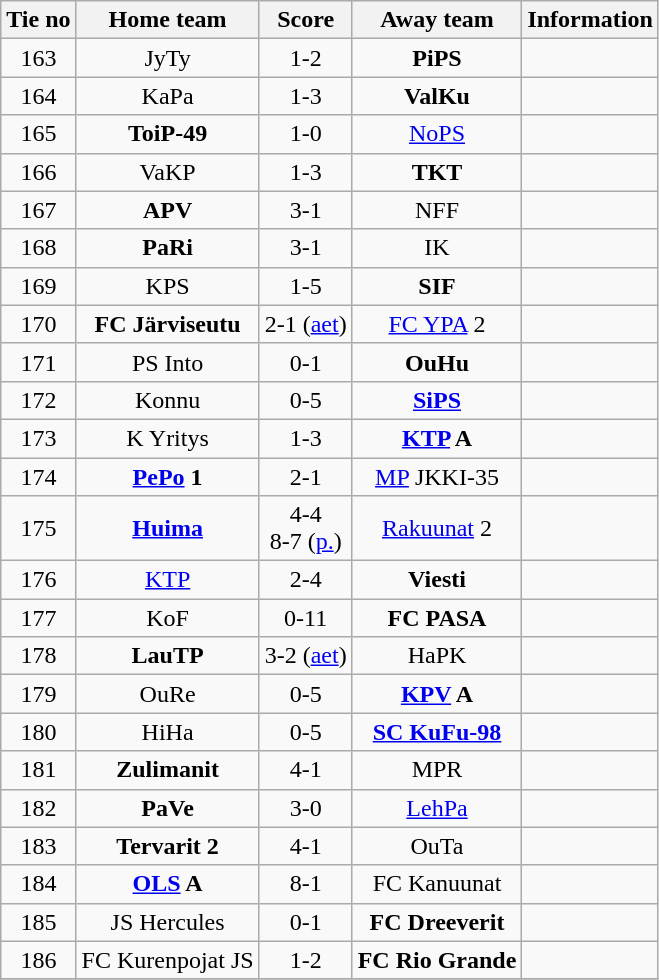<table class="wikitable" style="text-align:center">
<tr>
<th style= width="40px">Tie no</th>
<th style= width="150px">Home team</th>
<th style= width="60px">Score</th>
<th style= width="150px">Away team</th>
<th style= width="30px">Information</th>
</tr>
<tr>
<td>163</td>
<td>JyTy</td>
<td>1-2</td>
<td><strong>PiPS</strong></td>
<td></td>
</tr>
<tr>
<td>164</td>
<td>KaPa</td>
<td>1-3</td>
<td><strong>ValKu</strong></td>
<td></td>
</tr>
<tr>
<td>165</td>
<td><strong>ToiP-49</strong></td>
<td>1-0</td>
<td><a href='#'>NoPS</a></td>
<td></td>
</tr>
<tr>
<td>166</td>
<td>VaKP</td>
<td>1-3</td>
<td><strong>TKT</strong></td>
<td></td>
</tr>
<tr>
<td>167</td>
<td><strong>APV</strong></td>
<td>3-1</td>
<td>NFF</td>
<td></td>
</tr>
<tr>
<td>168</td>
<td><strong>PaRi</strong></td>
<td>3-1</td>
<td>IK</td>
<td></td>
</tr>
<tr>
<td>169</td>
<td>KPS</td>
<td>1-5</td>
<td><strong>SIF</strong></td>
<td></td>
</tr>
<tr>
<td>170</td>
<td><strong>FC Järviseutu</strong></td>
<td>2-1 (<a href='#'>aet</a>)</td>
<td><a href='#'>FC YPA</a> 2</td>
<td></td>
</tr>
<tr>
<td>171</td>
<td>PS Into</td>
<td>0-1</td>
<td><strong>OuHu</strong></td>
<td></td>
</tr>
<tr>
<td>172</td>
<td>Konnu</td>
<td>0-5</td>
<td><strong><a href='#'>SiPS</a></strong></td>
<td></td>
</tr>
<tr>
<td>173</td>
<td>K Yritys</td>
<td>1-3</td>
<td><strong><a href='#'>KTP</a> A</strong></td>
<td></td>
</tr>
<tr>
<td>174</td>
<td><strong><a href='#'>PePo</a> 1</strong></td>
<td>2-1</td>
<td><a href='#'>MP</a> JKKI-35</td>
<td></td>
</tr>
<tr>
<td>175</td>
<td><strong><a href='#'>Huima</a></strong></td>
<td>4-4<br> 8-7 (<a href='#'>p.</a>)</td>
<td><a href='#'>Rakuunat</a> 2</td>
<td></td>
</tr>
<tr>
<td>176</td>
<td><a href='#'>KTP</a></td>
<td>2-4</td>
<td><strong>Viesti</strong></td>
<td></td>
</tr>
<tr>
<td>177</td>
<td>KoF</td>
<td>0-11</td>
<td><strong>FC PASA</strong></td>
<td></td>
</tr>
<tr>
<td>178</td>
<td><strong>LauTP</strong></td>
<td>3-2 (<a href='#'>aet</a>)</td>
<td>HaPK</td>
<td></td>
</tr>
<tr>
<td>179</td>
<td>OuRe</td>
<td>0-5</td>
<td><strong><a href='#'>KPV</a> A</strong></td>
<td></td>
</tr>
<tr>
<td>180</td>
<td>HiHa</td>
<td>0-5</td>
<td><strong><a href='#'>SC KuFu-98</a></strong></td>
<td></td>
</tr>
<tr>
<td>181</td>
<td><strong>Zulimanit</strong></td>
<td>4-1</td>
<td>MPR</td>
<td></td>
</tr>
<tr>
<td>182</td>
<td><strong>PaVe</strong></td>
<td>3-0</td>
<td><a href='#'>LehPa</a></td>
<td></td>
</tr>
<tr>
<td>183</td>
<td><strong>Tervarit 2</strong></td>
<td>4-1</td>
<td>OuTa</td>
<td></td>
</tr>
<tr>
<td>184</td>
<td><strong><a href='#'>OLS</a> A</strong></td>
<td>8-1</td>
<td>FC Kanuunat</td>
<td></td>
</tr>
<tr>
<td>185</td>
<td>JS Hercules</td>
<td>0-1</td>
<td><strong>FC Dreeverit</strong></td>
<td></td>
</tr>
<tr>
<td>186</td>
<td>FC Kurenpojat JS</td>
<td>1-2</td>
<td><strong>FC Rio Grande</strong></td>
<td></td>
</tr>
<tr>
</tr>
</table>
